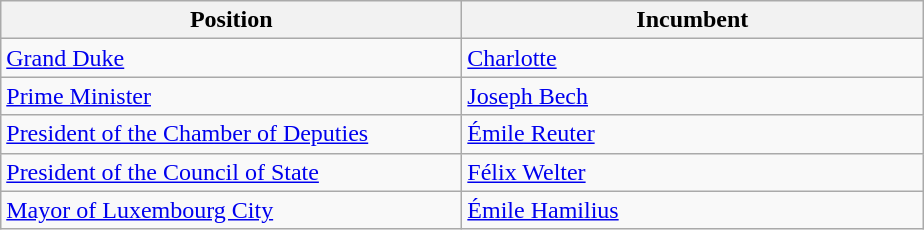<table class="wikitable">
<tr>
<th width="300">Position</th>
<th width="300">Incumbent</th>
</tr>
<tr>
<td><a href='#'>Grand Duke</a></td>
<td><a href='#'>Charlotte</a></td>
</tr>
<tr>
<td><a href='#'>Prime Minister</a></td>
<td><a href='#'>Joseph Bech</a></td>
</tr>
<tr>
<td><a href='#'>President of the Chamber of Deputies</a></td>
<td><a href='#'>Émile Reuter</a></td>
</tr>
<tr>
<td><a href='#'>President of the Council of State</a></td>
<td><a href='#'>Félix Welter</a></td>
</tr>
<tr>
<td><a href='#'>Mayor of Luxembourg City</a></td>
<td><a href='#'>Émile Hamilius</a></td>
</tr>
</table>
